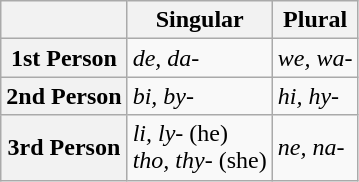<table class="wikitable">
<tr>
<th></th>
<th>Singular</th>
<th>Plural</th>
</tr>
<tr>
<th>1st Person</th>
<td><em>de, da-</em></td>
<td><em>we, wa-</em></td>
</tr>
<tr>
<th>2nd Person</th>
<td><em>bi, by-</em></td>
<td><em>hi, hy-</em></td>
</tr>
<tr>
<th>3rd Person</th>
<td><em>li, ly-</em> (he)<br><em>tho, thy-</em> (she)</td>
<td><em>ne, na-</em></td>
</tr>
</table>
